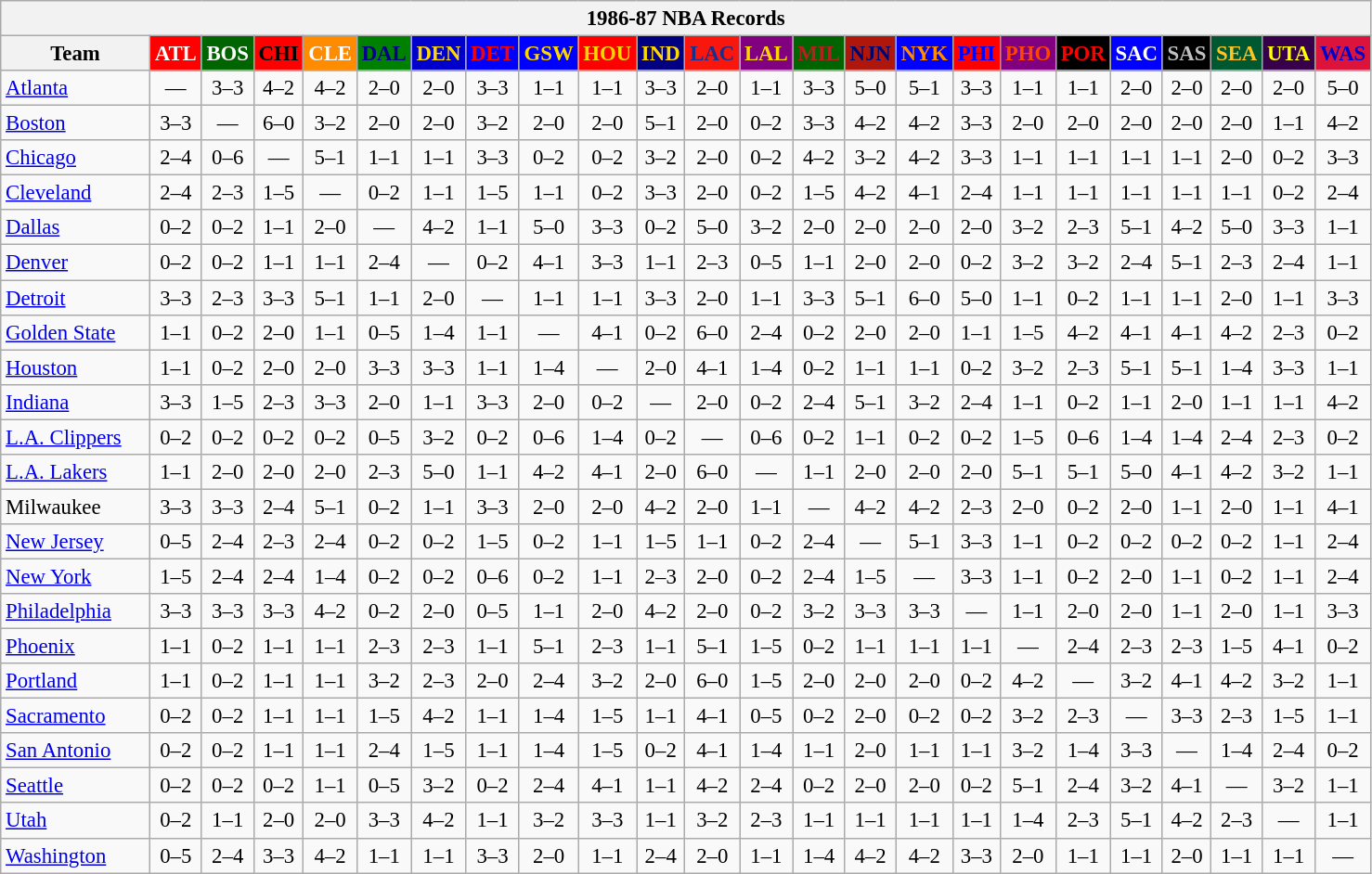<table class="wikitable" style="font-size:95%; text-align:center;">
<tr>
<th colspan=24>1986-87 NBA Records</th>
</tr>
<tr>
<th width=100>Team</th>
<th style="background:#FF0000;color:#FFFFFF;width=35">ATL</th>
<th style="background:#006400;color:#FFFFFF;width=35">BOS</th>
<th style="background:#FF0000;color:#000000;width=35">CHI</th>
<th style="background:#FF8C00;color:#FFFFFF;width=35">CLE</th>
<th style="background:#008000;color:#00008B;width=35">DAL</th>
<th style="background:#0000CD;color:#FFD700;width=35">DEN</th>
<th style="background:#0000FF;color:#FF0000;width=35">DET</th>
<th style="background:#0000FF;color:#FFD700;width=35">GSW</th>
<th style="background:#FF0000;color:#FFD700;width=35">HOU</th>
<th style="background:#000080;color:#FFD700;width=35">IND</th>
<th style="background:#F9160D;color:#1A2E8B;width=35">LAC</th>
<th style="background:#800080;color:#FFD700;width=35">LAL</th>
<th style="background:#006400;color:#B22222;width=35">MIL</th>
<th style="background:#B0170C;color:#00056D;width=35">NJN</th>
<th style="background:#0000FF;color:#FF8C00;width=35">NYK</th>
<th style="background:#FF0000;color:#0000FF;width=35">PHI</th>
<th style="background:#800080;color:#FF4500;width=35">PHO</th>
<th style="background:#000000;color:#FF0000;width=35">POR</th>
<th style="background:#0000FF;color:#FFFFFF;width=35">SAC</th>
<th style="background:#000000;color:#C0C0C0;width=35">SAS</th>
<th style="background:#005831;color:#FFC322;width=35">SEA</th>
<th style="background:#36004A;color:#FFFF00;width=35">UTA</th>
<th style="background:#DC143C;color:#0000CD;width=35">WAS</th>
</tr>
<tr>
<td style="text-align:left;"><a href='#'>Atlanta</a></td>
<td>—</td>
<td>3–3</td>
<td>4–2</td>
<td>4–2</td>
<td>2–0</td>
<td>2–0</td>
<td>3–3</td>
<td>1–1</td>
<td>1–1</td>
<td>3–3</td>
<td>2–0</td>
<td>1–1</td>
<td>3–3</td>
<td>5–0</td>
<td>5–1</td>
<td>3–3</td>
<td>1–1</td>
<td>1–1</td>
<td>2–0</td>
<td>2–0</td>
<td>2–0</td>
<td>2–0</td>
<td>5–0</td>
</tr>
<tr>
<td style="text-align:left;"><a href='#'>Boston</a></td>
<td>3–3</td>
<td>—</td>
<td>6–0</td>
<td>3–2</td>
<td>2–0</td>
<td>2–0</td>
<td>3–2</td>
<td>2–0</td>
<td>2–0</td>
<td>5–1</td>
<td>2–0</td>
<td>0–2</td>
<td>3–3</td>
<td>4–2</td>
<td>4–2</td>
<td>3–3</td>
<td>2–0</td>
<td>2–0</td>
<td>2–0</td>
<td>2–0</td>
<td>2–0</td>
<td>1–1</td>
<td>4–2</td>
</tr>
<tr>
<td style="text-align:left;"><a href='#'>Chicago</a></td>
<td>2–4</td>
<td>0–6</td>
<td>—</td>
<td>5–1</td>
<td>1–1</td>
<td>1–1</td>
<td>3–3</td>
<td>0–2</td>
<td>0–2</td>
<td>3–2</td>
<td>2–0</td>
<td>0–2</td>
<td>4–2</td>
<td>3–2</td>
<td>4–2</td>
<td>3–3</td>
<td>1–1</td>
<td>1–1</td>
<td>1–1</td>
<td>1–1</td>
<td>2–0</td>
<td>0–2</td>
<td>3–3</td>
</tr>
<tr>
<td style="text-align:left;"><a href='#'>Cleveland</a></td>
<td>2–4</td>
<td>2–3</td>
<td>1–5</td>
<td>—</td>
<td>0–2</td>
<td>1–1</td>
<td>1–5</td>
<td>1–1</td>
<td>0–2</td>
<td>3–3</td>
<td>2–0</td>
<td>0–2</td>
<td>1–5</td>
<td>4–2</td>
<td>4–1</td>
<td>2–4</td>
<td>1–1</td>
<td>1–1</td>
<td>1–1</td>
<td>1–1</td>
<td>1–1</td>
<td>0–2</td>
<td>2–4</td>
</tr>
<tr>
<td style="text-align:left;"><a href='#'>Dallas</a></td>
<td>0–2</td>
<td>0–2</td>
<td>1–1</td>
<td>2–0</td>
<td>—</td>
<td>4–2</td>
<td>1–1</td>
<td>5–0</td>
<td>3–3</td>
<td>0–2</td>
<td>5–0</td>
<td>3–2</td>
<td>2–0</td>
<td>2–0</td>
<td>2–0</td>
<td>2–0</td>
<td>3–2</td>
<td>2–3</td>
<td>5–1</td>
<td>4–2</td>
<td>5–0</td>
<td>3–3</td>
<td>1–1</td>
</tr>
<tr>
<td style="text-align:left;"><a href='#'>Denver</a></td>
<td>0–2</td>
<td>0–2</td>
<td>1–1</td>
<td>1–1</td>
<td>2–4</td>
<td>—</td>
<td>0–2</td>
<td>4–1</td>
<td>3–3</td>
<td>1–1</td>
<td>2–3</td>
<td>0–5</td>
<td>1–1</td>
<td>2–0</td>
<td>2–0</td>
<td>0–2</td>
<td>3–2</td>
<td>3–2</td>
<td>2–4</td>
<td>5–1</td>
<td>2–3</td>
<td>2–4</td>
<td>1–1</td>
</tr>
<tr>
<td style="text-align:left;"><a href='#'>Detroit</a></td>
<td>3–3</td>
<td>2–3</td>
<td>3–3</td>
<td>5–1</td>
<td>1–1</td>
<td>2–0</td>
<td>—</td>
<td>1–1</td>
<td>1–1</td>
<td>3–3</td>
<td>2–0</td>
<td>1–1</td>
<td>3–3</td>
<td>5–1</td>
<td>6–0</td>
<td>5–0</td>
<td>1–1</td>
<td>0–2</td>
<td>1–1</td>
<td>1–1</td>
<td>2–0</td>
<td>1–1</td>
<td>3–3</td>
</tr>
<tr>
<td style="text-align:left;"><a href='#'>Golden State</a></td>
<td>1–1</td>
<td>0–2</td>
<td>2–0</td>
<td>1–1</td>
<td>0–5</td>
<td>1–4</td>
<td>1–1</td>
<td>—</td>
<td>4–1</td>
<td>0–2</td>
<td>6–0</td>
<td>2–4</td>
<td>0–2</td>
<td>2–0</td>
<td>2–0</td>
<td>1–1</td>
<td>1–5</td>
<td>4–2</td>
<td>4–1</td>
<td>4–1</td>
<td>4–2</td>
<td>2–3</td>
<td>0–2</td>
</tr>
<tr>
<td style="text-align:left;"><a href='#'>Houston</a></td>
<td>1–1</td>
<td>0–2</td>
<td>2–0</td>
<td>2–0</td>
<td>3–3</td>
<td>3–3</td>
<td>1–1</td>
<td>1–4</td>
<td>—</td>
<td>2–0</td>
<td>4–1</td>
<td>1–4</td>
<td>0–2</td>
<td>1–1</td>
<td>1–1</td>
<td>0–2</td>
<td>3–2</td>
<td>2–3</td>
<td>5–1</td>
<td>5–1</td>
<td>1–4</td>
<td>3–3</td>
<td>1–1</td>
</tr>
<tr>
<td style="text-align:left;"><a href='#'>Indiana</a></td>
<td>3–3</td>
<td>1–5</td>
<td>2–3</td>
<td>3–3</td>
<td>2–0</td>
<td>1–1</td>
<td>3–3</td>
<td>2–0</td>
<td>0–2</td>
<td>—</td>
<td>2–0</td>
<td>0–2</td>
<td>2–4</td>
<td>5–1</td>
<td>3–2</td>
<td>2–4</td>
<td>1–1</td>
<td>0–2</td>
<td>1–1</td>
<td>2–0</td>
<td>1–1</td>
<td>1–1</td>
<td>4–2</td>
</tr>
<tr>
<td style="text-align:left;"><a href='#'>L.A. Clippers</a></td>
<td>0–2</td>
<td>0–2</td>
<td>0–2</td>
<td>0–2</td>
<td>0–5</td>
<td>3–2</td>
<td>0–2</td>
<td>0–6</td>
<td>1–4</td>
<td>0–2</td>
<td>—</td>
<td>0–6</td>
<td>0–2</td>
<td>1–1</td>
<td>0–2</td>
<td>0–2</td>
<td>1–5</td>
<td>0–6</td>
<td>1–4</td>
<td>1–4</td>
<td>2–4</td>
<td>2–3</td>
<td>0–2</td>
</tr>
<tr>
<td style="text-align:left;"><a href='#'>L.A. Lakers</a></td>
<td>1–1</td>
<td>2–0</td>
<td>2–0</td>
<td>2–0</td>
<td>2–3</td>
<td>5–0</td>
<td>1–1</td>
<td>4–2</td>
<td>4–1</td>
<td>2–0</td>
<td>6–0</td>
<td>—</td>
<td>1–1</td>
<td>2–0</td>
<td>2–0</td>
<td>2–0</td>
<td>5–1</td>
<td>5–1</td>
<td>5–0</td>
<td>4–1</td>
<td>4–2</td>
<td>3–2</td>
<td>1–1</td>
</tr>
<tr>
<td style="text-align:left;">Milwaukee</td>
<td>3–3</td>
<td>3–3</td>
<td>2–4</td>
<td>5–1</td>
<td>0–2</td>
<td>1–1</td>
<td>3–3</td>
<td>2–0</td>
<td>2–0</td>
<td>4–2</td>
<td>2–0</td>
<td>1–1</td>
<td>—</td>
<td>4–2</td>
<td>4–2</td>
<td>2–3</td>
<td>2–0</td>
<td>0–2</td>
<td>2–0</td>
<td>1–1</td>
<td>2–0</td>
<td>1–1</td>
<td>4–1</td>
</tr>
<tr>
<td style="text-align:left;"><a href='#'>New Jersey</a></td>
<td>0–5</td>
<td>2–4</td>
<td>2–3</td>
<td>2–4</td>
<td>0–2</td>
<td>0–2</td>
<td>1–5</td>
<td>0–2</td>
<td>1–1</td>
<td>1–5</td>
<td>1–1</td>
<td>0–2</td>
<td>2–4</td>
<td>—</td>
<td>5–1</td>
<td>3–3</td>
<td>1–1</td>
<td>0–2</td>
<td>0–2</td>
<td>0–2</td>
<td>0–2</td>
<td>1–1</td>
<td>2–4</td>
</tr>
<tr>
<td style="text-align:left;"><a href='#'>New York</a></td>
<td>1–5</td>
<td>2–4</td>
<td>2–4</td>
<td>1–4</td>
<td>0–2</td>
<td>0–2</td>
<td>0–6</td>
<td>0–2</td>
<td>1–1</td>
<td>2–3</td>
<td>2–0</td>
<td>0–2</td>
<td>2–4</td>
<td>1–5</td>
<td>—</td>
<td>3–3</td>
<td>1–1</td>
<td>0–2</td>
<td>2–0</td>
<td>1–1</td>
<td>0–2</td>
<td>1–1</td>
<td>2–4</td>
</tr>
<tr>
<td style="text-align:left;"><a href='#'>Philadelphia</a></td>
<td>3–3</td>
<td>3–3</td>
<td>3–3</td>
<td>4–2</td>
<td>0–2</td>
<td>2–0</td>
<td>0–5</td>
<td>1–1</td>
<td>2–0</td>
<td>4–2</td>
<td>2–0</td>
<td>0–2</td>
<td>3–2</td>
<td>3–3</td>
<td>3–3</td>
<td>—</td>
<td>1–1</td>
<td>2–0</td>
<td>2–0</td>
<td>1–1</td>
<td>2–0</td>
<td>1–1</td>
<td>3–3</td>
</tr>
<tr>
<td style="text-align:left;"><a href='#'>Phoenix</a></td>
<td>1–1</td>
<td>0–2</td>
<td>1–1</td>
<td>1–1</td>
<td>2–3</td>
<td>2–3</td>
<td>1–1</td>
<td>5–1</td>
<td>2–3</td>
<td>1–1</td>
<td>5–1</td>
<td>1–5</td>
<td>0–2</td>
<td>1–1</td>
<td>1–1</td>
<td>1–1</td>
<td>—</td>
<td>2–4</td>
<td>2–3</td>
<td>2–3</td>
<td>1–5</td>
<td>4–1</td>
<td>0–2</td>
</tr>
<tr>
<td style="text-align:left;"><a href='#'>Portland</a></td>
<td>1–1</td>
<td>0–2</td>
<td>1–1</td>
<td>1–1</td>
<td>3–2</td>
<td>2–3</td>
<td>2–0</td>
<td>2–4</td>
<td>3–2</td>
<td>2–0</td>
<td>6–0</td>
<td>1–5</td>
<td>2–0</td>
<td>2–0</td>
<td>2–0</td>
<td>0–2</td>
<td>4–2</td>
<td>—</td>
<td>3–2</td>
<td>4–1</td>
<td>4–2</td>
<td>3–2</td>
<td>1–1</td>
</tr>
<tr>
<td style="text-align:left;"><a href='#'>Sacramento</a></td>
<td>0–2</td>
<td>0–2</td>
<td>1–1</td>
<td>1–1</td>
<td>1–5</td>
<td>4–2</td>
<td>1–1</td>
<td>1–4</td>
<td>1–5</td>
<td>1–1</td>
<td>4–1</td>
<td>0–5</td>
<td>0–2</td>
<td>2–0</td>
<td>0–2</td>
<td>0–2</td>
<td>3–2</td>
<td>2–3</td>
<td>—</td>
<td>3–3</td>
<td>2–3</td>
<td>1–5</td>
<td>1–1</td>
</tr>
<tr>
<td style="text-align:left;"><a href='#'>San Antonio</a></td>
<td>0–2</td>
<td>0–2</td>
<td>1–1</td>
<td>1–1</td>
<td>2–4</td>
<td>1–5</td>
<td>1–1</td>
<td>1–4</td>
<td>1–5</td>
<td>0–2</td>
<td>4–1</td>
<td>1–4</td>
<td>1–1</td>
<td>2–0</td>
<td>1–1</td>
<td>1–1</td>
<td>3–2</td>
<td>1–4</td>
<td>3–3</td>
<td>—</td>
<td>1–4</td>
<td>2–4</td>
<td>0–2</td>
</tr>
<tr>
<td style="text-align:left;"><a href='#'>Seattle</a></td>
<td>0–2</td>
<td>0–2</td>
<td>0–2</td>
<td>1–1</td>
<td>0–5</td>
<td>3–2</td>
<td>0–2</td>
<td>2–4</td>
<td>4–1</td>
<td>1–1</td>
<td>4–2</td>
<td>2–4</td>
<td>0–2</td>
<td>2–0</td>
<td>2–0</td>
<td>0–2</td>
<td>5–1</td>
<td>2–4</td>
<td>3–2</td>
<td>4–1</td>
<td>—</td>
<td>3–2</td>
<td>1–1</td>
</tr>
<tr>
<td style="text-align:left;"><a href='#'>Utah</a></td>
<td>0–2</td>
<td>1–1</td>
<td>2–0</td>
<td>2–0</td>
<td>3–3</td>
<td>4–2</td>
<td>1–1</td>
<td>3–2</td>
<td>3–3</td>
<td>1–1</td>
<td>3–2</td>
<td>2–3</td>
<td>1–1</td>
<td>1–1</td>
<td>1–1</td>
<td>1–1</td>
<td>1–4</td>
<td>2–3</td>
<td>5–1</td>
<td>4–2</td>
<td>2–3</td>
<td>—</td>
<td>1–1</td>
</tr>
<tr>
<td style="text-align:left;"><a href='#'>Washington</a></td>
<td>0–5</td>
<td>2–4</td>
<td>3–3</td>
<td>4–2</td>
<td>1–1</td>
<td>1–1</td>
<td>3–3</td>
<td>2–0</td>
<td>1–1</td>
<td>2–4</td>
<td>2–0</td>
<td>1–1</td>
<td>1–4</td>
<td>4–2</td>
<td>4–2</td>
<td>3–3</td>
<td>2–0</td>
<td>1–1</td>
<td>1–1</td>
<td>2–0</td>
<td>1–1</td>
<td>1–1</td>
<td>—</td>
</tr>
</table>
